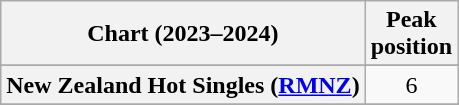<table class="wikitable sortable plainrowheaders" style="text-align:center">
<tr>
<th scope="col">Chart (2023–2024)</th>
<th scope="col">Peak<br>position</th>
</tr>
<tr>
</tr>
<tr>
</tr>
<tr>
<th scope="row">New Zealand Hot Singles (<a href='#'>RMNZ</a>)</th>
<td>6</td>
</tr>
<tr>
</tr>
<tr>
</tr>
<tr>
</tr>
</table>
